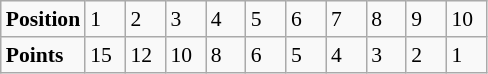<table class="wikitable" style="font-size: 90%;">
<tr>
<td><strong>Position</strong></td>
<td width=20>1</td>
<td width=20>2</td>
<td width=20>3</td>
<td width=20>4</td>
<td width=20>5</td>
<td width=20>6</td>
<td width=20>7</td>
<td width=20>8</td>
<td width=20>9</td>
<td width=20>10</td>
</tr>
<tr>
<td><strong>Points</strong></td>
<td>15</td>
<td>12</td>
<td>10</td>
<td>8</td>
<td>6</td>
<td>5</td>
<td>4</td>
<td>3</td>
<td>2</td>
<td>1</td>
</tr>
</table>
